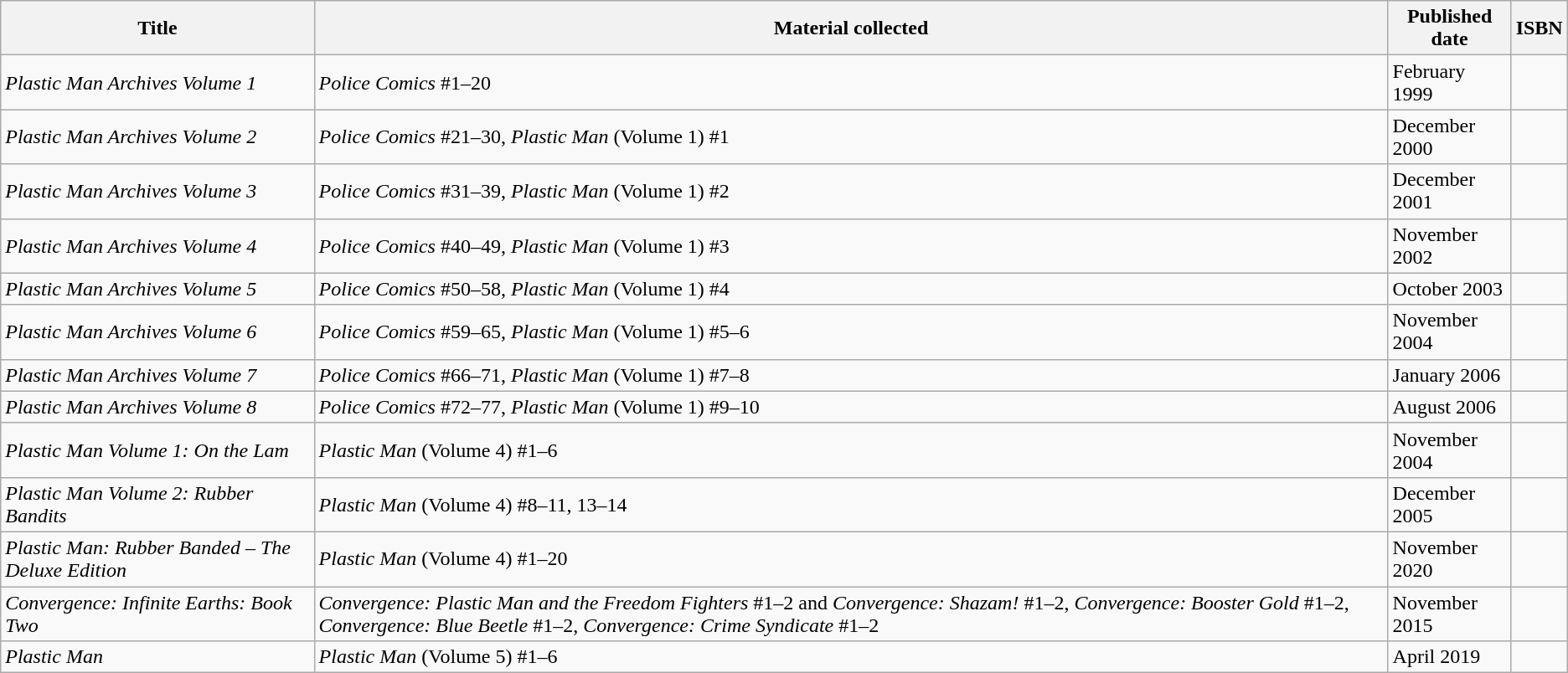<table class="wikitable">
<tr>
<th scope="col">Title</th>
<th scope="col">Material collected</th>
<th scope="col">Published date</th>
<th scope="col">ISBN</th>
</tr>
<tr>
<td scope="row"><em>Plastic Man Archives Volume 1</em></td>
<td><em>Police Comics</em> #1–20</td>
<td>February 1999</td>
<td></td>
</tr>
<tr>
<td scope="row"><em>Plastic Man Archives Volume 2</em></td>
<td><em>Police Comics</em> #21–30, <em>Plastic Man</em> (Volume 1) #1</td>
<td>December 2000</td>
<td></td>
</tr>
<tr>
<td scope="row"><em>Plastic Man Archives Volume 3</em></td>
<td><em>Police Comics</em> #31–39, <em>Plastic Man</em> (Volume 1) #2</td>
<td>December 2001</td>
<td></td>
</tr>
<tr>
<td scope="row"><em>Plastic Man Archives Volume 4</em></td>
<td><em>Police Comics</em> #40–49, <em>Plastic Man</em> (Volume 1) #3</td>
<td>November 2002</td>
<td></td>
</tr>
<tr>
<td scope="row"><em>Plastic Man Archives Volume 5</em></td>
<td><em>Police Comics</em> #50–58, <em>Plastic Man</em> (Volume 1) #4</td>
<td>October 2003</td>
<td></td>
</tr>
<tr>
<td scope="row"><em>Plastic Man Archives Volume 6</em></td>
<td><em>Police Comics</em> #59–65, <em>Plastic Man</em> (Volume 1) #5–6</td>
<td>November 2004</td>
<td></td>
</tr>
<tr>
<td scope="row"><em>Plastic Man Archives Volume 7</em></td>
<td><em>Police Comics</em> #66–71, <em>Plastic Man</em> (Volume 1) #7–8</td>
<td>January 2006</td>
<td></td>
</tr>
<tr>
<td scope="row"><em>Plastic Man Archives Volume 8</em></td>
<td><em>Police Comics</em> #72–77, <em>Plastic Man</em> (Volume 1) #9–10</td>
<td>August 2006</td>
<td></td>
</tr>
<tr>
<td scope="row"><em>Plastic Man Volume 1: On the Lam</em></td>
<td><em>Plastic Man</em> (Volume 4) #1–6</td>
<td>November 2004</td>
<td></td>
</tr>
<tr>
<td scope="row"><em>Plastic Man Volume 2: Rubber Bandits</em></td>
<td><em>Plastic Man</em> (Volume 4) #8–11, 13–14</td>
<td>December 2005</td>
<td></td>
</tr>
<tr>
<td scope="row"><em>Plastic Man: Rubber Banded – The Deluxe Edition</em></td>
<td><em>Plastic Man</em> (Volume 4) #1–20</td>
<td>November 2020</td>
<td></td>
</tr>
<tr>
<td scope="row"><em>Convergence: Infinite Earths: Book Two</em></td>
<td><em>Convergence: Plastic Man and the Freedom Fighters</em> #1–2 and <em>Convergence: Shazam!</em> #1–2, <em>Convergence: Booster Gold</em> #1–2, <em>Convergence: Blue Beetle</em> #1–2, <em>Convergence: Crime Syndicate</em> #1–2</td>
<td>November 2015</td>
<td></td>
</tr>
<tr>
<td scope="row"><em>Plastic Man</em></td>
<td><em>Plastic Man</em> (Volume 5) #1–6</td>
<td>April 2019</td>
<td></td>
</tr>
</table>
